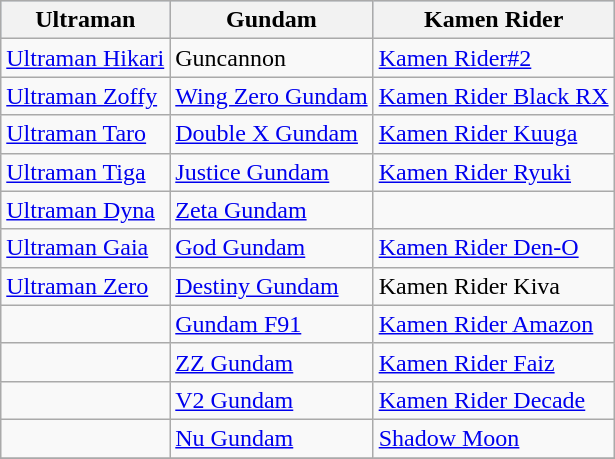<table class="wikitable">
<tr style="background:#b0c4de; text-align:center;">
<th>Ultraman</th>
<th>Gundam</th>
<th>Kamen Rider</th>
</tr>
<tr>
<td><a href='#'>Ultraman Hikari</a></td>
<td>Guncannon</td>
<td><a href='#'>Kamen Rider#2</a></td>
</tr>
<tr>
<td><a href='#'>Ultraman Zoffy</a></td>
<td><a href='#'>Wing Zero Gundam</a></td>
<td><a href='#'>Kamen Rider Black RX</a></td>
</tr>
<tr>
<td><a href='#'>Ultraman Taro</a></td>
<td><a href='#'>Double X Gundam</a></td>
<td><a href='#'>Kamen Rider Kuuga</a></td>
</tr>
<tr>
<td><a href='#'>Ultraman Tiga</a></td>
<td><a href='#'>Justice Gundam</a></td>
<td><a href='#'>Kamen Rider Ryuki</a></td>
</tr>
<tr>
<td><a href='#'>Ultraman Dyna</a></td>
<td><a href='#'>Zeta Gundam</a></td>
<td></td>
</tr>
<tr>
<td><a href='#'>Ultraman Gaia</a></td>
<td><a href='#'>God Gundam</a></td>
<td><a href='#'>Kamen Rider Den-O</a></td>
</tr>
<tr>
<td><a href='#'>Ultraman Zero</a></td>
<td><a href='#'>Destiny Gundam</a></td>
<td>Kamen Rider Kiva</td>
</tr>
<tr>
<td></td>
<td><a href='#'>Gundam F91</a></td>
<td><a href='#'>Kamen Rider Amazon</a></td>
</tr>
<tr>
<td></td>
<td><a href='#'>ZZ Gundam</a></td>
<td><a href='#'>Kamen Rider Faiz</a></td>
</tr>
<tr>
<td></td>
<td><a href='#'>V2 Gundam</a></td>
<td><a href='#'>Kamen Rider Decade</a></td>
</tr>
<tr>
<td></td>
<td><a href='#'>Nu Gundam</a></td>
<td><a href='#'>Shadow Moon</a></td>
</tr>
<tr>
</tr>
</table>
